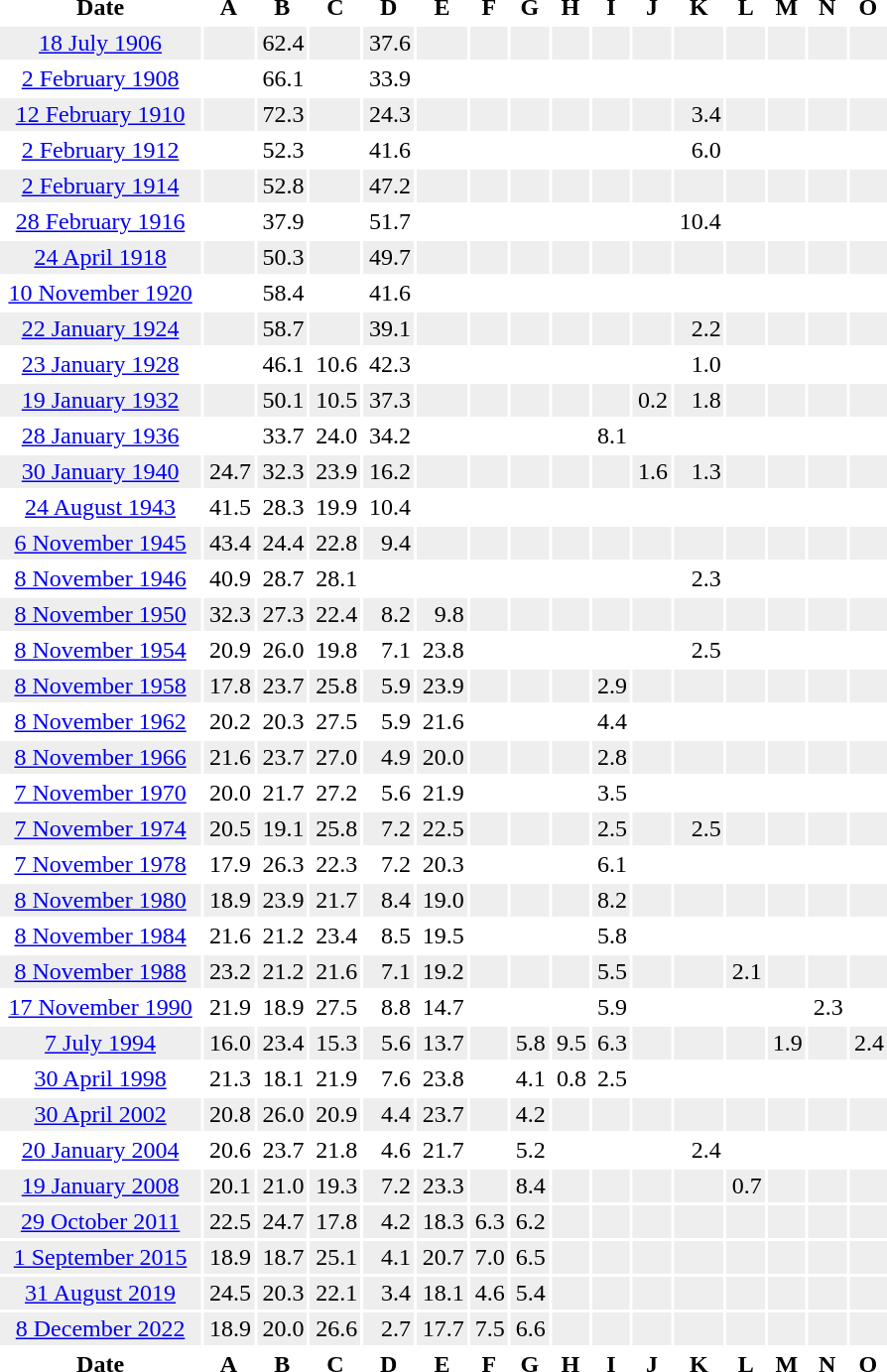<table width="600" cellspacing="2" cellpadding="2" style=text-align:right>
<tr>
<th align=center>Date</th>
<th align=center>A</th>
<th align=center>B</th>
<th align=center>C</th>
<th align=center>D</th>
<th align=center>E</th>
<th align=center>F</th>
<th align=center>G</th>
<th align=center>H</th>
<th align=center>I</th>
<th align=center>J</th>
<th align=center>K</th>
<th align=center>L</th>
<th align=center>M</th>
<th align=center>N</th>
<th align=center>O</th>
</tr>
<tr bgcolor="#eeeeee">
<td align=center><a href='#'>18 July 1906</a></td>
<td></td>
<td>62.4</td>
<td></td>
<td>37.6</td>
<td></td>
<td></td>
<td></td>
<td></td>
<td></td>
<td></td>
<td></td>
<td></td>
<td></td>
<td></td>
<td></td>
</tr>
<tr>
<td align=center><a href='#'>2 February 1908</a></td>
<td></td>
<td>66.1</td>
<td></td>
<td>33.9</td>
</tr>
<tr bgcolor="#eeeeee">
<td align=center><a href='#'>12 February 1910</a></td>
<td></td>
<td>72.3</td>
<td></td>
<td>24.3</td>
<td></td>
<td></td>
<td></td>
<td></td>
<td></td>
<td></td>
<td>3.4</td>
<td></td>
<td></td>
<td></td>
<td></td>
</tr>
<tr>
<td align=center><a href='#'>2 February 1912</a></td>
<td></td>
<td>52.3</td>
<td></td>
<td>41.6</td>
<td></td>
<td></td>
<td></td>
<td></td>
<td></td>
<td></td>
<td>6.0</td>
</tr>
<tr bgcolor="#eeeeee">
<td align=center><a href='#'>2 February 1914</a></td>
<td></td>
<td>52.8</td>
<td></td>
<td>47.2</td>
<td></td>
<td></td>
<td></td>
<td></td>
<td></td>
<td></td>
<td></td>
<td></td>
<td></td>
<td></td>
<td></td>
</tr>
<tr>
<td align=center><a href='#'>28 February 1916</a></td>
<td></td>
<td>37.9</td>
<td></td>
<td>51.7</td>
<td></td>
<td></td>
<td></td>
<td></td>
<td></td>
<td></td>
<td>10.4</td>
</tr>
<tr bgcolor="#eeeeee">
<td align=center><a href='#'>24 April 1918</a></td>
<td></td>
<td>50.3</td>
<td></td>
<td>49.7</td>
<td></td>
<td></td>
<td></td>
<td></td>
<td></td>
<td></td>
<td></td>
<td></td>
<td></td>
<td></td>
<td></td>
</tr>
<tr>
<td align=center><a href='#'>10 November 1920</a></td>
<td></td>
<td>58.4</td>
<td></td>
<td>41.6</td>
</tr>
<tr bgcolor="#eeeeee">
<td align=center><a href='#'>22 January 1924</a></td>
<td></td>
<td>58.7</td>
<td></td>
<td>39.1</td>
<td></td>
<td></td>
<td></td>
<td></td>
<td></td>
<td></td>
<td>2.2</td>
<td></td>
<td></td>
<td></td>
<td></td>
</tr>
<tr>
<td align=center><a href='#'>23 January 1928</a></td>
<td></td>
<td>46.1</td>
<td>10.6</td>
<td>42.3</td>
<td></td>
<td></td>
<td></td>
<td></td>
<td></td>
<td></td>
<td>1.0</td>
</tr>
<tr bgcolor="#eeeeee">
<td align=center><a href='#'>19 January 1932</a></td>
<td></td>
<td>50.1</td>
<td>10.5</td>
<td>37.3</td>
<td></td>
<td></td>
<td></td>
<td></td>
<td></td>
<td>0.2</td>
<td>1.8</td>
<td></td>
<td></td>
<td></td>
<td></td>
</tr>
<tr>
<td align=center><a href='#'>28 January 1936</a></td>
<td></td>
<td>33.7</td>
<td>24.0</td>
<td>34.2</td>
<td></td>
<td></td>
<td></td>
<td></td>
<td>8.1</td>
</tr>
<tr bgcolor="#eeeeee">
<td align=center><a href='#'>30 January 1940</a></td>
<td>24.7</td>
<td>32.3</td>
<td>23.9</td>
<td>16.2</td>
<td></td>
<td></td>
<td></td>
<td></td>
<td></td>
<td>1.6</td>
<td>1.3</td>
<td></td>
<td></td>
<td></td>
<td></td>
</tr>
<tr>
<td align=center><a href='#'>24 August 1943</a></td>
<td>41.5</td>
<td>28.3</td>
<td>19.9</td>
<td>10.4</td>
</tr>
<tr bgcolor="#eeeeee">
<td align=center><a href='#'>6 November 1945</a></td>
<td>43.4</td>
<td>24.4</td>
<td>22.8</td>
<td>9.4</td>
<td></td>
<td></td>
<td></td>
<td></td>
<td></td>
<td></td>
<td></td>
<td></td>
<td></td>
<td></td>
<td></td>
</tr>
<tr>
<td align=center><a href='#'>8 November 1946</a></td>
<td>40.9</td>
<td>28.7</td>
<td>28.1</td>
<td></td>
<td></td>
<td></td>
<td></td>
<td></td>
<td></td>
<td></td>
<td>2.3</td>
</tr>
<tr bgcolor="#eeeeee">
<td align=center><a href='#'>8 November 1950</a></td>
<td>32.3</td>
<td>27.3</td>
<td>22.4</td>
<td>8.2</td>
<td>9.8</td>
<td></td>
<td></td>
<td></td>
<td></td>
<td></td>
<td></td>
<td></td>
<td></td>
<td></td>
<td></td>
</tr>
<tr>
<td align=center><a href='#'>8 November 1954</a></td>
<td>20.9</td>
<td>26.0</td>
<td>19.8</td>
<td>7.1</td>
<td>23.8</td>
<td></td>
<td></td>
<td></td>
<td></td>
<td></td>
<td>2.5</td>
</tr>
<tr bgcolor="#eeeeee">
<td align=center><a href='#'>8 November 1958</a></td>
<td>17.8</td>
<td>23.7</td>
<td>25.8</td>
<td>5.9</td>
<td>23.9</td>
<td></td>
<td></td>
<td></td>
<td>2.9</td>
<td></td>
<td></td>
<td></td>
<td></td>
<td></td>
<td></td>
</tr>
<tr>
<td align=center><a href='#'>8 November 1962</a></td>
<td>20.2</td>
<td>20.3</td>
<td>27.5</td>
<td>5.9</td>
<td>21.6</td>
<td></td>
<td></td>
<td></td>
<td>4.4</td>
</tr>
<tr bgcolor="#eeeeee">
<td align=center><a href='#'>8 November 1966</a></td>
<td>21.6</td>
<td>23.7</td>
<td>27.0</td>
<td>4.9</td>
<td>20.0</td>
<td></td>
<td></td>
<td></td>
<td>2.8</td>
<td></td>
<td></td>
<td></td>
<td></td>
<td></td>
<td></td>
</tr>
<tr>
<td align=center><a href='#'>7 November 1970</a></td>
<td>20.0</td>
<td>21.7</td>
<td>27.2</td>
<td>5.6</td>
<td>21.9</td>
<td></td>
<td></td>
<td></td>
<td>3.5</td>
</tr>
<tr bgcolor="#eeeeee">
<td align=center><a href='#'>7 November 1974</a></td>
<td>20.5</td>
<td>19.1</td>
<td>25.8</td>
<td>7.2</td>
<td>22.5</td>
<td></td>
<td></td>
<td></td>
<td>2.5</td>
<td></td>
<td>2.5</td>
<td></td>
<td></td>
<td></td>
<td></td>
</tr>
<tr>
<td align=center><a href='#'>7 November 1978</a></td>
<td>17.9</td>
<td>26.3</td>
<td>22.3</td>
<td>7.2</td>
<td>20.3</td>
<td></td>
<td></td>
<td></td>
<td>6.1</td>
</tr>
<tr bgcolor="#eeeeee">
<td align=center><a href='#'>8 November 1980</a></td>
<td>18.9</td>
<td>23.9</td>
<td>21.7</td>
<td>8.4</td>
<td>19.0</td>
<td></td>
<td></td>
<td></td>
<td>8.2</td>
<td></td>
<td></td>
<td></td>
<td></td>
<td></td>
<td></td>
</tr>
<tr>
<td align=center><a href='#'>8 November 1984</a></td>
<td>21.6</td>
<td>21.2</td>
<td>23.4</td>
<td>8.5</td>
<td>19.5</td>
<td></td>
<td></td>
<td></td>
<td>5.8</td>
</tr>
<tr bgcolor="#eeeeee">
<td align=center><a href='#'>8 November 1988</a></td>
<td>23.2</td>
<td>21.2</td>
<td>21.6</td>
<td>7.1</td>
<td>19.2</td>
<td></td>
<td></td>
<td></td>
<td>5.5</td>
<td></td>
<td></td>
<td>2.1</td>
<td></td>
<td></td>
<td></td>
</tr>
<tr>
<td align=center><a href='#'>17 November 1990</a></td>
<td>21.9</td>
<td>18.9</td>
<td>27.5</td>
<td>8.8</td>
<td>14.7</td>
<td></td>
<td></td>
<td></td>
<td>5.9</td>
<td></td>
<td></td>
<td></td>
<td></td>
<td>2.3</td>
</tr>
<tr bgcolor="#eeeeee">
<td align=center><a href='#'>7 July 1994</a></td>
<td>16.0</td>
<td>23.4</td>
<td>15.3</td>
<td>5.6</td>
<td>13.7</td>
<td></td>
<td>5.8</td>
<td>9.5</td>
<td>6.3</td>
<td></td>
<td></td>
<td></td>
<td>1.9</td>
<td></td>
<td>2.4</td>
</tr>
<tr>
<td align=center><a href='#'>30 April 1998</a></td>
<td>21.3</td>
<td>18.1</td>
<td>21.9</td>
<td>7.6</td>
<td>23.8</td>
<td></td>
<td>4.1</td>
<td>0.8</td>
<td>2.5</td>
</tr>
<tr bgcolor="#eeeeee">
<td align=center><a href='#'>30 April 2002</a></td>
<td>20.8</td>
<td>26.0</td>
<td>20.9</td>
<td>4.4</td>
<td>23.7</td>
<td></td>
<td>4.2</td>
<td></td>
<td></td>
<td></td>
<td></td>
<td></td>
<td></td>
<td></td>
<td></td>
</tr>
<tr>
<td align=center><a href='#'>20 January 2004</a></td>
<td>20.6</td>
<td>23.7</td>
<td>21.8</td>
<td>4.6</td>
<td>21.7</td>
<td></td>
<td>5.2</td>
<td></td>
<td></td>
<td></td>
<td>2.4</td>
</tr>
<tr bgcolor="#eeeeee">
<td align=center><a href='#'>19 January 2008</a></td>
<td>20.1</td>
<td>21.0</td>
<td>19.3</td>
<td>7.2</td>
<td>23.3</td>
<td></td>
<td>8.4</td>
<td></td>
<td></td>
<td></td>
<td></td>
<td>0.7</td>
<td></td>
<td></td>
<td></td>
</tr>
<tr bgcolor="#eeeeee">
<td align=center><a href='#'>29 October 2011</a></td>
<td>22.5</td>
<td>24.7</td>
<td>17.8</td>
<td>4.2</td>
<td>18.3</td>
<td>6.3</td>
<td>6.2</td>
<td></td>
<td></td>
<td></td>
<td></td>
<td></td>
<td></td>
<td></td>
<td></td>
</tr>
<tr bgcolor="#eeeeee">
<td align=center><a href='#'>1 September 2015</a></td>
<td>18.9</td>
<td>18.7</td>
<td>25.1</td>
<td>4.1</td>
<td>20.7</td>
<td>7.0</td>
<td>6.5</td>
<td></td>
<td></td>
<td></td>
<td></td>
<td></td>
<td></td>
<td></td>
<td></td>
</tr>
<tr bgcolor="#eeeeee">
<td align=center><a href='#'>31 August 2019</a></td>
<td>24.5</td>
<td>20.3</td>
<td>22.1</td>
<td>3.4</td>
<td>18.1</td>
<td>4.6</td>
<td>5.4</td>
<td></td>
<td></td>
<td></td>
<td></td>
<td></td>
<td></td>
<td></td>
<td></td>
</tr>
<tr bgcolor="#eeeeee">
<td align=center><a href='#'>8 December 2022</a></td>
<td>18.9</td>
<td>20.0</td>
<td>26.6</td>
<td>2.7</td>
<td>17.7</td>
<td>7.5</td>
<td>6.6</td>
<td></td>
<td></td>
<td></td>
<td></td>
<td></td>
<td></td>
<td></td>
<td></td>
</tr>
<tr>
<th align=center>Date</th>
<th align=center>A</th>
<th align=center>B</th>
<th align=center>C</th>
<th align=center>D</th>
<th align=center>E</th>
<th align=center>F</th>
<th align=center>G</th>
<th align=center>H</th>
<th align=center>I</th>
<th align=center>J</th>
<th align=center>K</th>
<th align=center>L</th>
<th align=center>M</th>
<th align=center>N</th>
<th align=center>O</th>
</tr>
</table>
